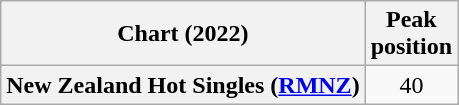<table class="wikitable plainrowheaders" style="text-align:center;">
<tr>
<th scope="col">Chart (2022)</th>
<th scope="col">Peak<br>position</th>
</tr>
<tr>
<th scope="row">New Zealand Hot Singles (<a href='#'>RMNZ</a>) </th>
<td>40</td>
</tr>
</table>
